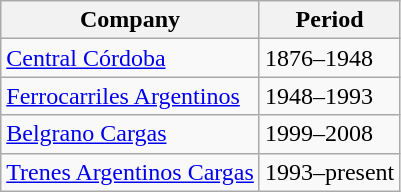<table class= "wikitable">
<tr>
<th>Company</th>
<th>Period</th>
</tr>
<tr>
<td> <a href='#'>Central Córdoba</a></td>
<td>1876–1948</td>
</tr>
<tr>
<td> <a href='#'>Ferrocarriles Argentinos</a></td>
<td>1948–1993</td>
</tr>
<tr>
<td> <a href='#'>Belgrano Cargas</a> </td>
<td>1999–2008</td>
</tr>
<tr>
<td> <a href='#'>Trenes Argentinos Cargas</a> </td>
<td>1993–present</td>
</tr>
</table>
